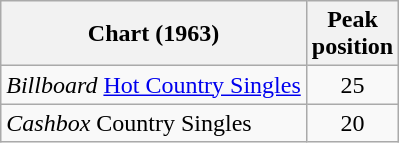<table class="wikitable">
<tr>
<th style="text-align:center;">Chart (1963)</th>
<th style="text-align:center;">Peak<br>position</th>
</tr>
<tr>
<td align="left"><em>Billboard</em> <a href='#'>Hot Country Singles</a></td>
<td style="text-align:center;">25</td>
</tr>
<tr>
<td align="left"><em>Cashbox</em> Country Singles</td>
<td style="text-align:center;">20</td>
</tr>
</table>
